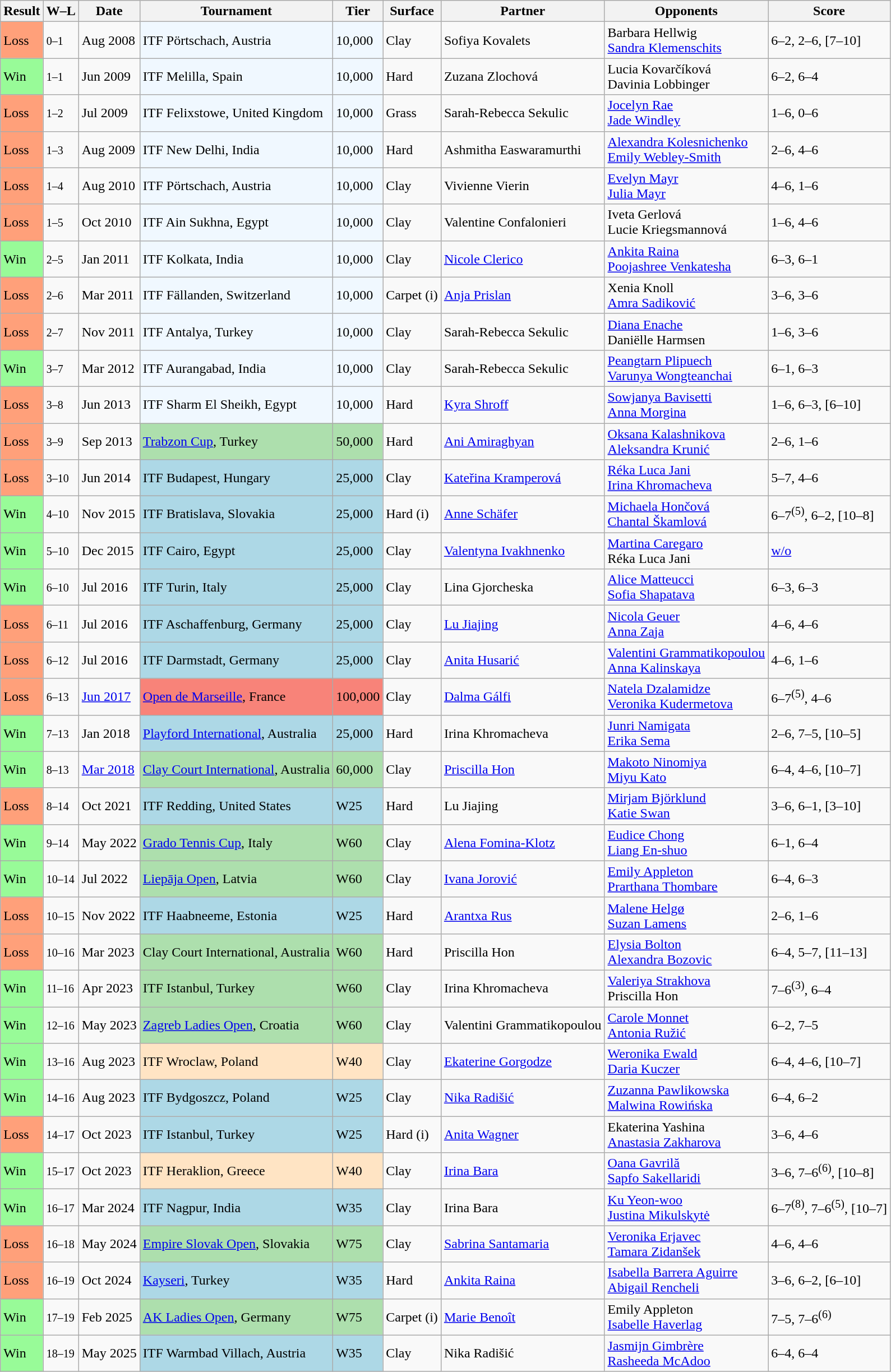<table class="sortable wikitable nowrap">
<tr>
<th>Result</th>
<th class="unsortable">W–L</th>
<th>Date</th>
<th>Tournament</th>
<th>Tier</th>
<th>Surface</th>
<th>Partner</th>
<th>Opponents</th>
<th class="unsortable">Score</th>
</tr>
<tr>
<td style="background:#ffa07a;">Loss</td>
<td><small>0–1</small></td>
<td>Aug 2008</td>
<td style="background:#f0f8ff;">ITF Pörtschach, Austria</td>
<td style="background:#f0f8ff;">10,000</td>
<td>Clay</td>
<td> Sofiya Kovalets</td>
<td> Barbara Hellwig <br>  <a href='#'>Sandra Klemenschits</a></td>
<td>6–2, 2–6, [7–10]</td>
</tr>
<tr>
<td style="background:#98fb98;">Win</td>
<td><small>1–1</small></td>
<td>Jun 2009</td>
<td style="background:#f0f8ff;">ITF Melilla, Spain</td>
<td style="background:#f0f8ff;">10,000</td>
<td>Hard</td>
<td> Zuzana Zlochová</td>
<td> Lucia Kovarčíková <br>  Davinia Lobbinger</td>
<td>6–2, 6–4</td>
</tr>
<tr>
<td style="background:#ffa07a;">Loss</td>
<td><small>1–2</small></td>
<td>Jul 2009</td>
<td style="background:#f0f8ff;">ITF Felixstowe, United Kingdom</td>
<td style="background:#f0f8ff;">10,000</td>
<td>Grass</td>
<td> Sarah-Rebecca Sekulic</td>
<td> <a href='#'>Jocelyn Rae</a> <br>  <a href='#'>Jade Windley</a></td>
<td>1–6, 0–6</td>
</tr>
<tr>
<td style="background:#ffa07a;">Loss</td>
<td><small>1–3</small></td>
<td>Aug 2009</td>
<td style="background:#f0f8ff;">ITF New Delhi, India</td>
<td style="background:#f0f8ff;">10,000</td>
<td>Hard</td>
<td> Ashmitha Easwaramurthi</td>
<td> <a href='#'>Alexandra Kolesnichenko</a> <br>  <a href='#'>Emily Webley-Smith</a></td>
<td>2–6, 4–6</td>
</tr>
<tr>
<td style="background:#ffa07a;">Loss</td>
<td><small>1–4</small></td>
<td>Aug 2010</td>
<td style="background:#f0f8ff;">ITF Pörtschach, Austria</td>
<td style="background:#f0f8ff;">10,000</td>
<td>Clay</td>
<td> Vivienne Vierin</td>
<td> <a href='#'>Evelyn Mayr</a> <br>  <a href='#'>Julia Mayr</a></td>
<td>4–6, 1–6</td>
</tr>
<tr>
<td style="background:#ffa07a;">Loss</td>
<td><small>1–5</small></td>
<td>Oct 2010</td>
<td style="background:#f0f8ff;">ITF Ain Sukhna, Egypt</td>
<td style="background:#f0f8ff;">10,000</td>
<td>Clay</td>
<td> Valentine Confalonieri</td>
<td> Iveta Gerlová <br>  Lucie Kriegsmannová</td>
<td>1–6, 4–6</td>
</tr>
<tr>
<td style="background:#98fb98;">Win</td>
<td><small>2–5</small></td>
<td>Jan 2011</td>
<td style="background:#f0f8ff;">ITF Kolkata, India</td>
<td style="background:#f0f8ff;">10,000</td>
<td>Clay</td>
<td> <a href='#'>Nicole Clerico</a></td>
<td> <a href='#'>Ankita Raina</a> <br>  <a href='#'>Poojashree Venkatesha</a></td>
<td>6–3, 6–1</td>
</tr>
<tr>
<td style="background:#ffa07a;">Loss</td>
<td><small>2–6</small></td>
<td>Mar 2011</td>
<td style="background:#f0f8ff;">ITF Fällanden, Switzerland</td>
<td style="background:#f0f8ff;">10,000</td>
<td>Carpet (i)</td>
<td> <a href='#'>Anja Prislan</a></td>
<td> Xenia Knoll <br>  <a href='#'>Amra Sadiković</a></td>
<td>3–6, 3–6</td>
</tr>
<tr>
<td style="background:#ffa07a;">Loss</td>
<td><small>2–7</small></td>
<td>Nov 2011</td>
<td style="background:#f0f8ff;">ITF Antalya, Turkey</td>
<td style="background:#f0f8ff;">10,000</td>
<td>Clay</td>
<td> Sarah-Rebecca Sekulic</td>
<td> <a href='#'>Diana Enache</a> <br>  Daniëlle Harmsen</td>
<td>1–6, 3–6</td>
</tr>
<tr>
<td style="background:#98fb98;">Win</td>
<td><small>3–7</small></td>
<td>Mar 2012</td>
<td style="background:#f0f8ff;">ITF Aurangabad, India</td>
<td style="background:#f0f8ff;">10,000</td>
<td>Clay</td>
<td> Sarah-Rebecca Sekulic</td>
<td> <a href='#'>Peangtarn Plipuech</a> <br>  <a href='#'>Varunya Wongteanchai</a></td>
<td>6–1, 6–3</td>
</tr>
<tr>
<td style="background:#ffa07a;">Loss</td>
<td><small>3–8</small></td>
<td>Jun 2013</td>
<td style="background:#f0f8ff;">ITF Sharm El Sheikh, Egypt</td>
<td style="background:#f0f8ff;">10,000</td>
<td>Hard</td>
<td> <a href='#'>Kyra Shroff</a></td>
<td> <a href='#'>Sowjanya Bavisetti</a> <br>  <a href='#'>Anna Morgina</a></td>
<td>1–6, 6–3, [6–10]</td>
</tr>
<tr>
<td style="background:#ffa07a;">Loss</td>
<td><small>3–9</small></td>
<td>Sep 2013</td>
<td style="background:#addfad;"><a href='#'>Trabzon Cup</a>, Turkey</td>
<td style="background:#addfad;">50,000</td>
<td>Hard</td>
<td> <a href='#'>Ani Amiraghyan</a></td>
<td> <a href='#'>Oksana Kalashnikova</a> <br>  <a href='#'>Aleksandra Krunić</a></td>
<td>2–6, 1–6</td>
</tr>
<tr>
<td style="background:#ffa07a;">Loss</td>
<td><small>3–10</small></td>
<td>Jun 2014</td>
<td style="background:lightblue;">ITF Budapest, Hungary</td>
<td style="background:lightblue;">25,000</td>
<td>Clay</td>
<td> <a href='#'>Kateřina Kramperová</a></td>
<td> <a href='#'>Réka Luca Jani</a> <br>  <a href='#'>Irina Khromacheva</a></td>
<td>5–7, 4–6</td>
</tr>
<tr>
<td style="background:#98fb98;">Win</td>
<td><small>4–10</small></td>
<td>Nov 2015</td>
<td style="background:lightblue;">ITF Bratislava, Slovakia</td>
<td style="background:lightblue;">25,000</td>
<td>Hard (i)</td>
<td> <a href='#'>Anne Schäfer</a></td>
<td> <a href='#'>Michaela Hončová</a> <br>  <a href='#'>Chantal Škamlová</a></td>
<td>6–7<sup>(5)</sup>, 6–2, [10–8]</td>
</tr>
<tr>
<td style="background:#98fb98;">Win</td>
<td><small>5–10</small></td>
<td>Dec 2015</td>
<td style="background:lightblue;">ITF Cairo, Egypt</td>
<td style="background:lightblue;">25,000</td>
<td>Clay</td>
<td> <a href='#'>Valentyna Ivakhnenko</a></td>
<td> <a href='#'>Martina Caregaro</a> <br>  Réka Luca Jani</td>
<td><a href='#'>w/o</a></td>
</tr>
<tr>
<td style="background:#98fb98;">Win</td>
<td><small>6–10</small></td>
<td>Jul 2016</td>
<td style="background:lightblue;">ITF Turin, Italy</td>
<td style="background:lightblue;">25,000</td>
<td>Clay</td>
<td> Lina Gjorcheska</td>
<td> <a href='#'>Alice Matteucci</a> <br>  <a href='#'>Sofia Shapatava</a></td>
<td>6–3, 6–3</td>
</tr>
<tr>
<td style="background:#ffa07a;">Loss</td>
<td><small>6–11</small></td>
<td>Jul 2016</td>
<td style="background:lightblue;">ITF Aschaffenburg, Germany</td>
<td style="background:lightblue;">25,000</td>
<td>Clay</td>
<td> <a href='#'>Lu Jiajing</a></td>
<td> <a href='#'>Nicola Geuer</a> <br>  <a href='#'>Anna Zaja</a></td>
<td>4–6, 4–6</td>
</tr>
<tr>
<td style="background:#ffa07a;">Loss</td>
<td><small>6–12</small></td>
<td>Jul 2016</td>
<td style="background:lightblue;">ITF Darmstadt, Germany</td>
<td style="background:lightblue;">25,000</td>
<td>Clay</td>
<td> <a href='#'>Anita Husarić</a></td>
<td> <a href='#'>Valentini Grammatikopoulou</a> <br>  <a href='#'>Anna Kalinskaya</a></td>
<td>4–6, 1–6</td>
</tr>
<tr>
<td style="background:#ffa07a;">Loss</td>
<td><small>6–13</small></td>
<td><a href='#'>Jun 2017</a></td>
<td style="background:#f88379;"><a href='#'>Open de Marseille</a>, France</td>
<td style="background:#f88379;">100,000</td>
<td>Clay</td>
<td> <a href='#'>Dalma Gálfi</a></td>
<td> <a href='#'>Natela Dzalamidze</a> <br>  <a href='#'>Veronika Kudermetova</a></td>
<td>6–7<sup>(5)</sup>, 4–6</td>
</tr>
<tr>
<td style="background:#98fb98;">Win</td>
<td><small>7–13</small></td>
<td>Jan 2018</td>
<td style="background:lightblue;"><a href='#'>Playford International</a>, Australia</td>
<td style="background:lightblue;">25,000</td>
<td>Hard</td>
<td> Irina Khromacheva</td>
<td> <a href='#'>Junri Namigata</a> <br>  <a href='#'>Erika Sema</a></td>
<td>2–6, 7–5, [10–5]</td>
</tr>
<tr>
<td style="background:#98fb98;">Win</td>
<td><small>8–13</small></td>
<td><a href='#'>Mar 2018</a></td>
<td style="background:#addfad;"><a href='#'>Clay Court International</a>, Australia</td>
<td style="background:#addfad;">60,000</td>
<td>Clay</td>
<td> <a href='#'>Priscilla Hon</a></td>
<td> <a href='#'>Makoto Ninomiya</a> <br>  <a href='#'>Miyu Kato</a></td>
<td>6–4, 4–6, [10–7]</td>
</tr>
<tr>
<td style="background:#ffa07a;">Loss</td>
<td><small>8–14</small></td>
<td>Oct 2021</td>
<td style="background:lightblue;">ITF Redding, United States</td>
<td style="background:lightblue;">W25</td>
<td>Hard</td>
<td> Lu Jiajing</td>
<td> <a href='#'>Mirjam Björklund</a> <br>  <a href='#'>Katie Swan</a></td>
<td>3–6, 6–1, [3–10]</td>
</tr>
<tr>
<td style="background:#98fb98;">Win</td>
<td><small>9–14</small></td>
<td>May 2022</td>
<td style="background:#addfad;"><a href='#'>Grado Tennis Cup</a>, Italy</td>
<td style="background:#addfad;">W60</td>
<td>Clay</td>
<td> <a href='#'>Alena Fomina-Klotz</a></td>
<td> <a href='#'>Eudice Chong</a> <br>  <a href='#'>Liang En-shuo</a></td>
<td>6–1, 6–4</td>
</tr>
<tr>
<td style="background:#98fb98;">Win</td>
<td><small>10–14</small></td>
<td>Jul 2022</td>
<td style="background:#addfad;"><a href='#'>Liepāja Open</a>, Latvia</td>
<td style="background:#addfad;">W60</td>
<td>Clay</td>
<td> <a href='#'>Ivana Jorović</a></td>
<td> <a href='#'>Emily Appleton</a> <br>  <a href='#'>Prarthana Thombare</a></td>
<td>6–4, 6–3</td>
</tr>
<tr>
<td style="background:#ffa07a;">Loss</td>
<td><small>10–15</small></td>
<td>Nov 2022</td>
<td style="background:lightblue;">ITF Haabneeme, Estonia</td>
<td style="background:lightblue;">W25</td>
<td>Hard</td>
<td> <a href='#'>Arantxa Rus</a></td>
<td> <a href='#'>Malene Helgø</a> <br>  <a href='#'>Suzan Lamens</a></td>
<td>2–6, 1–6</td>
</tr>
<tr>
<td style="background:#ffa07a;">Loss</td>
<td><small>10–16</small></td>
<td>Mar 2023</td>
<td style="background:#addfad;">Clay Court International, Australia</td>
<td style="background:#addfad;">W60</td>
<td>Hard</td>
<td> Priscilla Hon</td>
<td> <a href='#'>Elysia Bolton</a> <br>  <a href='#'>Alexandra Bozovic</a></td>
<td>6–4, 5–7, [11–13]</td>
</tr>
<tr>
<td style="background:#98fb98;">Win</td>
<td><small>11–16</small></td>
<td>Apr 2023</td>
<td style="background:#addfad;">ITF Istanbul, Turkey</td>
<td style="background:#addfad;">W60</td>
<td>Clay</td>
<td> Irina Khromacheva</td>
<td> <a href='#'>Valeriya Strakhova</a> <br>  Priscilla Hon</td>
<td>7–6<sup>(3)</sup>, 6–4</td>
</tr>
<tr>
<td style="background:#98fb98;">Win</td>
<td><small>12–16</small></td>
<td>May 2023</td>
<td style="background:#addfad;"><a href='#'>Zagreb Ladies Open</a>, Croatia</td>
<td style="background:#addfad;">W60</td>
<td>Clay</td>
<td> Valentini Grammatikopoulou</td>
<td> <a href='#'>Carole Monnet</a> <br>  <a href='#'>Antonia Ružić</a></td>
<td>6–2, 7–5</td>
</tr>
<tr>
<td style="background:#98fb98;">Win</td>
<td><small>13–16</small></td>
<td>Aug 2023</td>
<td bgcolor=ffe4c4>ITF Wroclaw, Poland</td>
<td bgcolor=ffe4c4>W40</td>
<td>Clay</td>
<td> <a href='#'>Ekaterine Gorgodze</a></td>
<td> <a href='#'>Weronika Ewald</a> <br>  <a href='#'>Daria Kuczer</a></td>
<td>6–4, 4–6, [10–7]</td>
</tr>
<tr>
<td style="background:#98fb98;">Win</td>
<td><small>14–16</small></td>
<td>Aug 2023</td>
<td style="background:lightblue;">ITF Bydgoszcz, Poland</td>
<td style="background:lightblue;">W25</td>
<td>Clay</td>
<td> <a href='#'>Nika Radišić</a></td>
<td> <a href='#'>Zuzanna Pawlikowska</a> <br>  <a href='#'>Malwina Rowińska</a></td>
<td>6–4, 6–2</td>
</tr>
<tr>
<td style="background:#ffa07a;">Loss</td>
<td><small>14–17</small></td>
<td>Oct 2023</td>
<td style="background:lightblue;">ITF Istanbul, Turkey</td>
<td style="background:lightblue;">W25</td>
<td>Hard (i)</td>
<td> <a href='#'>Anita Wagner</a></td>
<td> Ekaterina Yashina <br>  <a href='#'>Anastasia Zakharova</a></td>
<td>3–6, 4–6</td>
</tr>
<tr>
<td style="background:#98fb98;">Win</td>
<td><small>15–17</small></td>
<td>Oct 2023</td>
<td style="background:#ffe4c4;">ITF Heraklion, Greece</td>
<td style="background:#ffe4c4;">W40</td>
<td>Clay</td>
<td> <a href='#'>Irina Bara</a></td>
<td> <a href='#'>Oana Gavrilă</a> <br>  <a href='#'>Sapfo Sakellaridi</a></td>
<td>3–6, 7–6<sup>(6)</sup>, [10–8]</td>
</tr>
<tr>
<td style="background:#98fb98;">Win</td>
<td><small>16–17</small></td>
<td>Mar 2024</td>
<td style="background:lightblue;">ITF Nagpur, India</td>
<td style="background:lightblue;">W35</td>
<td>Clay</td>
<td> Irina Bara</td>
<td> <a href='#'>Ku Yeon-woo</a> <br>  <a href='#'>Justina Mikulskytė</a></td>
<td>6–7<sup>(8)</sup>, 7–6<sup>(5)</sup>, [10–7]</td>
</tr>
<tr>
<td style="background:#ffa07a;">Loss</td>
<td><small>16–18</small></td>
<td>May 2024</td>
<td style="background:#addfad;"><a href='#'>Empire Slovak Open</a>, Slovakia</td>
<td style="background:#addfad;">W75</td>
<td>Clay</td>
<td> <a href='#'>Sabrina Santamaria</a></td>
<td> <a href='#'>Veronika Erjavec</a> <br>  <a href='#'>Tamara Zidanšek</a></td>
<td>4–6, 4–6</td>
</tr>
<tr>
<td style=background:#ffa07a;>Loss</td>
<td><small>16–19</small></td>
<td>Oct 2024</td>
<td style=background:lightblue;><a href='#'>Kayseri</a>, Turkey</td>
<td style=background:lightblue;>W35</td>
<td>Hard</td>
<td> <a href='#'>Ankita Raina</a></td>
<td> <a href='#'>Isabella Barrera Aguirre</a> <br>  <a href='#'>Abigail Rencheli</a></td>
<td>3–6, 6–2, [6–10]</td>
</tr>
<tr>
<td style="background:#98fb98;">Win</td>
<td><small>17–19</small></td>
<td>Feb 2025</td>
<td style="background:#addfad;"><a href='#'>AK Ladies Open</a>, Germany</td>
<td style="background:#addfad;">W75</td>
<td>Carpet (i)</td>
<td> <a href='#'>Marie Benoît</a></td>
<td> Emily Appleton <br>  <a href='#'>Isabelle Haverlag</a></td>
<td>7–5, 7–6<sup>(6)</sup></td>
</tr>
<tr>
<td style="background:#98fb98;">Win</td>
<td><small>18–19</small></td>
<td>May 2025</td>
<td style="background:lightblue;">ITF Warmbad Villach, Austria</td>
<td style="background:lightblue;">W35</td>
<td>Clay</td>
<td> Nika Radišić</td>
<td> <a href='#'>Jasmijn Gimbrère</a> <br> <a href='#'>Rasheeda McAdoo</a></td>
<td>6–4, 6–4</td>
</tr>
</table>
